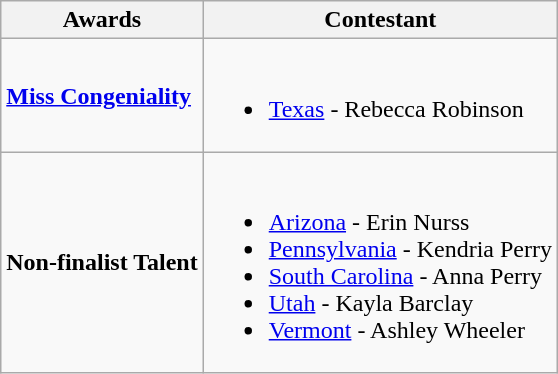<table class="wikitable">
<tr>
<th>Awards</th>
<th>Contestant</th>
</tr>
<tr>
<td><strong><a href='#'>Miss Congeniality</a></strong></td>
<td><br><ul><li> <a href='#'>Texas</a> - Rebecca Robinson</li></ul></td>
</tr>
<tr>
<td><strong>Non-finalist Talent</strong></td>
<td><br><ul><li> <a href='#'>Arizona</a> - Erin Nurss</li><li> <a href='#'>Pennsylvania</a> - Kendria Perry</li><li> <a href='#'>South Carolina</a> - Anna Perry</li><li> <a href='#'>Utah</a> - Kayla Barclay</li><li> <a href='#'>Vermont</a> - Ashley Wheeler</li></ul></td>
</tr>
</table>
